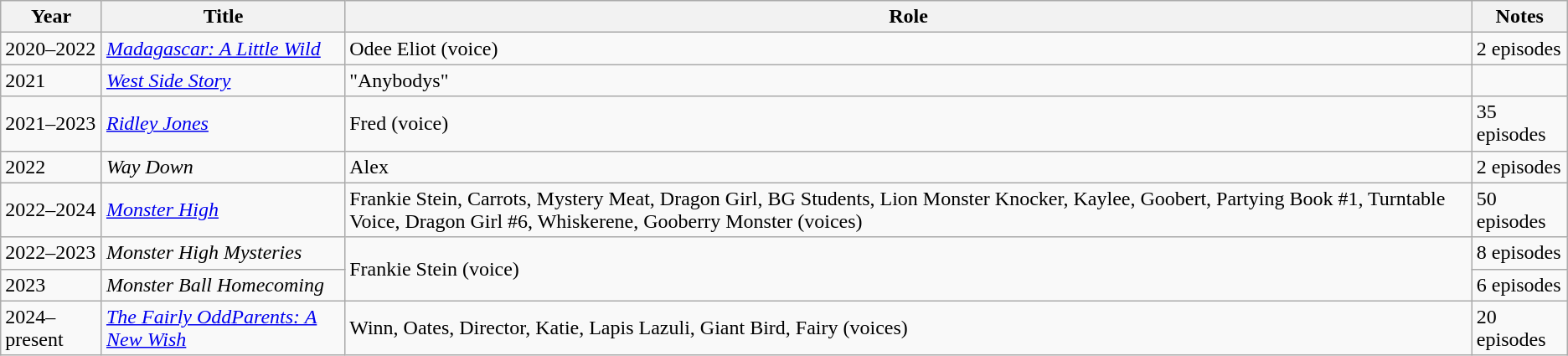<table class="wikitable sortable">
<tr>
<th scope="col">Year</th>
<th scope="col">Title</th>
<th scope="col">Role</th>
<th class="unsortable" scope="col">Notes</th>
</tr>
<tr>
<td>2020–2022</td>
<td><em><a href='#'>Madagascar: A Little Wild</a></em></td>
<td>Odee Eliot (voice)</td>
<td>2 episodes</td>
</tr>
<tr>
<td>2021</td>
<td><em><a href='#'>West Side Story</a></em></td>
<td>"Anybodys"</td>
<td></td>
</tr>
<tr>
<td>2021–2023</td>
<td><em><a href='#'>Ridley Jones</a></em></td>
<td>Fred (voice)</td>
<td>35 episodes</td>
</tr>
<tr>
<td>2022</td>
<td><em>Way Down</em></td>
<td>Alex</td>
<td>2 episodes</td>
</tr>
<tr>
<td>2022–2024</td>
<td><em><a href='#'>Monster High</a></em></td>
<td>Frankie Stein, Carrots, Mystery Meat, Dragon Girl, BG Students, Lion Monster Knocker, Kaylee, Goobert, Partying Book #1, Turntable Voice, Dragon Girl #6, Whiskerene, Gooberry Monster (voices)</td>
<td>50 episodes</td>
</tr>
<tr>
<td>2022–2023</td>
<td><em>Monster High Mysteries</em></td>
<td rowspan = "2">Frankie Stein (voice)</td>
<td>8 episodes</td>
</tr>
<tr>
<td>2023</td>
<td><em>Monster Ball Homecoming</em></td>
<td>6 episodes</td>
</tr>
<tr>
<td>2024–present</td>
<td><em><a href='#'>The Fairly OddParents: A New Wish</a></em></td>
<td>Winn, Oates, Director, Katie, Lapis Lazuli, Giant Bird, Fairy (voices)</td>
<td>20 episodes</td>
</tr>
</table>
